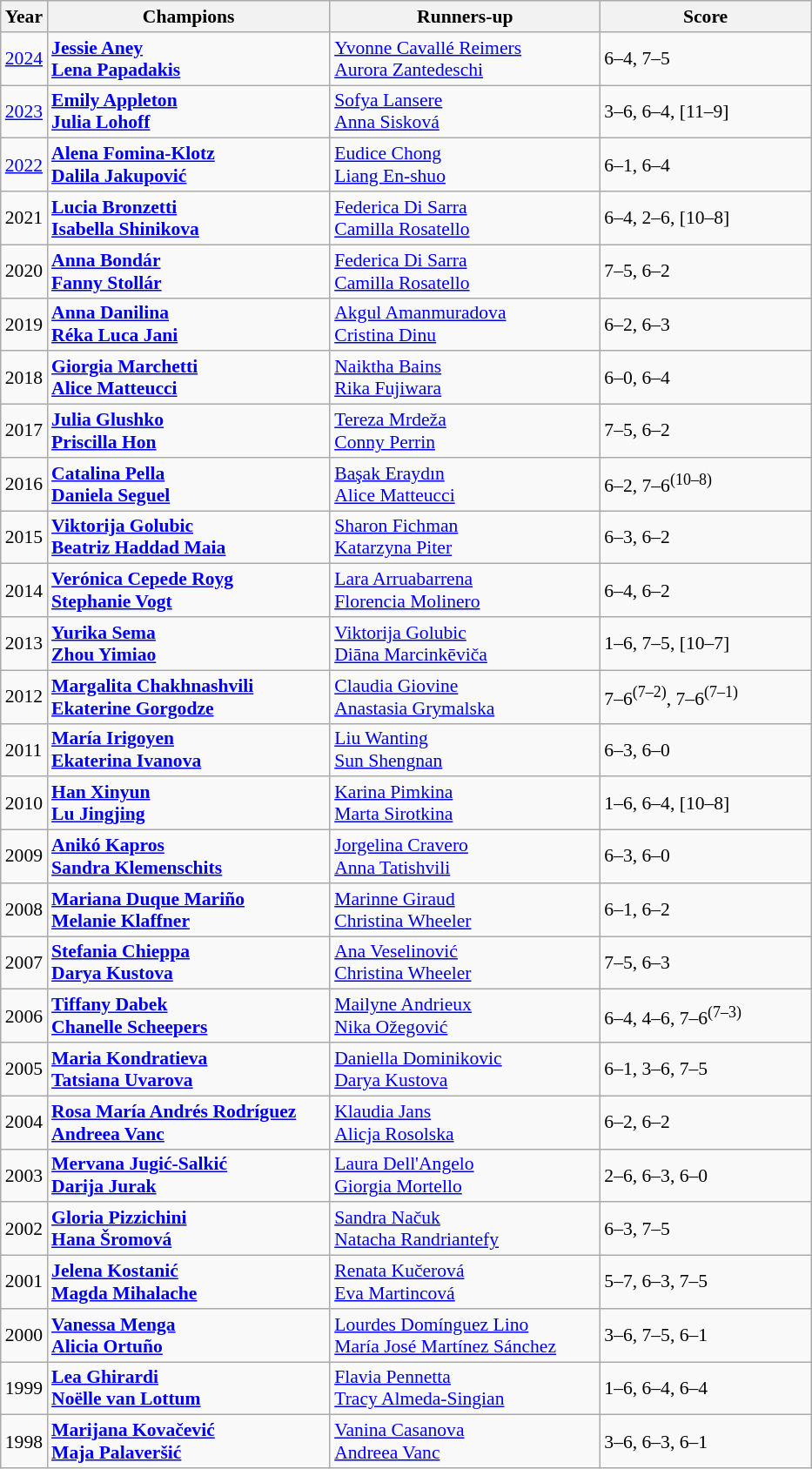<table class="wikitable" style="font-size:90%">
<tr>
<th>Year</th>
<th width="210">Champions</th>
<th width="200">Runners-up</th>
<th width="155">Score</th>
</tr>
<tr>
<td><a href='#'>2024</a></td>
<td><strong> <a href='#'>Jessie Aney</a> <br>  <a href='#'>Lena Papadakis</a></strong></td>
<td> <a href='#'>Yvonne Cavallé Reimers</a> <br>  <a href='#'>Aurora Zantedeschi</a></td>
<td>6–4, 7–5</td>
</tr>
<tr>
<td><a href='#'>2023</a></td>
<td> <strong><a href='#'>Emily Appleton</a></strong> <br>  <strong><a href='#'>Julia Lohoff</a></strong></td>
<td> <a href='#'>Sofya Lansere</a> <br>  <a href='#'>Anna Sisková</a></td>
<td>3–6, 6–4, [11–9]</td>
</tr>
<tr>
<td><a href='#'>2022</a></td>
<td> <strong><a href='#'>Alena Fomina-Klotz</a></strong> <br>  <strong><a href='#'>Dalila Jakupović</a></strong></td>
<td> <a href='#'>Eudice Chong</a> <br>  <a href='#'>Liang En-shuo</a></td>
<td>6–1, 6–4</td>
</tr>
<tr>
<td>2021</td>
<td> <strong><a href='#'>Lucia Bronzetti</a></strong> <br>  <strong><a href='#'>Isabella Shinikova</a></strong></td>
<td> <a href='#'>Federica Di Sarra</a> <br>  <a href='#'>Camilla Rosatello</a></td>
<td>6–4, 2–6, [10–8]</td>
</tr>
<tr>
<td>2020</td>
<td> <strong><a href='#'>Anna Bondár</a></strong> <br>  <strong><a href='#'>Fanny Stollár</a></strong></td>
<td> <a href='#'>Federica Di Sarra</a> <br>  <a href='#'>Camilla Rosatello</a></td>
<td>7–5, 6–2</td>
</tr>
<tr>
<td>2019</td>
<td> <strong><a href='#'>Anna Danilina</a></strong> <br>  <strong><a href='#'>Réka Luca Jani</a></strong></td>
<td> <a href='#'>Akgul Amanmuradova</a> <br>  <a href='#'>Cristina Dinu</a></td>
<td>6–2, 6–3</td>
</tr>
<tr>
<td>2018</td>
<td> <strong><a href='#'>Giorgia Marchetti</a></strong> <br>  <strong><a href='#'>Alice Matteucci</a></strong></td>
<td> <a href='#'>Naiktha Bains</a> <br>  <a href='#'>Rika Fujiwara</a></td>
<td>6–0, 6–4</td>
</tr>
<tr>
<td>2017</td>
<td> <strong><a href='#'>Julia Glushko</a></strong> <br>  <strong><a href='#'>Priscilla Hon</a></strong></td>
<td> <a href='#'>Tereza Mrdeža</a> <br>  <a href='#'>Conny Perrin</a></td>
<td>7–5, 6–2</td>
</tr>
<tr>
<td>2016</td>
<td> <strong><a href='#'>Catalina Pella</a></strong> <br>  <strong><a href='#'>Daniela Seguel</a></strong></td>
<td> <a href='#'>Başak Eraydın</a> <br>  <a href='#'>Alice Matteucci</a></td>
<td>6–2, 7–6<sup>(10–8)</sup></td>
</tr>
<tr>
<td>2015</td>
<td> <strong><a href='#'>Viktorija Golubic</a></strong> <br>  <strong><a href='#'>Beatriz Haddad Maia</a></strong></td>
<td> <a href='#'>Sharon Fichman</a> <br>  <a href='#'>Katarzyna Piter</a></td>
<td>6–3, 6–2</td>
</tr>
<tr>
<td>2014</td>
<td> <strong><a href='#'>Verónica Cepede Royg</a></strong> <br>  <strong><a href='#'>Stephanie Vogt</a></strong></td>
<td> <a href='#'>Lara Arruabarrena</a> <br>  <a href='#'>Florencia Molinero</a></td>
<td>6–4, 6–2</td>
</tr>
<tr>
<td>2013</td>
<td> <strong><a href='#'>Yurika Sema</a></strong> <br>  <strong><a href='#'>Zhou Yimiao</a></strong></td>
<td> <a href='#'>Viktorija Golubic</a> <br>  <a href='#'>Diāna Marcinkēviča</a></td>
<td>1–6, 7–5, [10–7]</td>
</tr>
<tr>
<td>2012</td>
<td> <strong><a href='#'>Margalita Chakhnashvili</a></strong> <br>  <strong><a href='#'>Ekaterine Gorgodze</a></strong></td>
<td> <a href='#'>Claudia Giovine</a> <br>  <a href='#'>Anastasia Grymalska</a></td>
<td>7–6<sup>(7–2)</sup>, 7–6<sup>(7–1)</sup></td>
</tr>
<tr>
<td>2011</td>
<td> <strong><a href='#'>María Irigoyen</a></strong> <br>  <strong><a href='#'>Ekaterina Ivanova</a></strong></td>
<td> <a href='#'>Liu Wanting</a> <br>  <a href='#'>Sun Shengnan</a></td>
<td>6–3, 6–0</td>
</tr>
<tr>
<td>2010</td>
<td> <strong><a href='#'>Han Xinyun</a></strong> <br>  <strong><a href='#'>Lu Jingjing</a></strong></td>
<td> <a href='#'>Karina Pimkina</a> <br>  <a href='#'>Marta Sirotkina</a></td>
<td>1–6, 6–4, [10–8]</td>
</tr>
<tr>
<td>2009</td>
<td> <strong><a href='#'>Anikó Kapros</a></strong> <br>  <strong><a href='#'>Sandra Klemenschits</a></strong></td>
<td> <a href='#'>Jorgelina Cravero</a> <br>  <a href='#'>Anna Tatishvili</a></td>
<td>6–3, 6–0</td>
</tr>
<tr>
<td>2008</td>
<td> <strong><a href='#'>Mariana Duque Mariño</a></strong> <br>  <strong><a href='#'>Melanie Klaffner</a></strong></td>
<td> <a href='#'>Marinne Giraud</a> <br>  <a href='#'>Christina Wheeler</a></td>
<td>6–1, 6–2</td>
</tr>
<tr>
<td>2007</td>
<td> <strong><a href='#'>Stefania Chieppa</a></strong> <br>  <strong><a href='#'>Darya Kustova</a></strong></td>
<td> <a href='#'>Ana Veselinović</a> <br>  <a href='#'>Christina Wheeler</a></td>
<td>7–5, 6–3</td>
</tr>
<tr>
<td>2006</td>
<td> <strong><a href='#'>Tiffany Dabek</a></strong> <br>  <strong><a href='#'>Chanelle Scheepers</a></strong></td>
<td> <a href='#'>Mailyne Andrieux</a> <br>  <a href='#'>Nika Ožegović</a></td>
<td>6–4, 4–6, 7–6<sup>(7–3)</sup></td>
</tr>
<tr>
<td>2005</td>
<td> <strong><a href='#'>Maria Kondratieva</a></strong> <br>  <strong><a href='#'>Tatsiana Uvarova</a></strong></td>
<td> <a href='#'>Daniella Dominikovic</a> <br>  <a href='#'>Darya Kustova</a></td>
<td>6–1, 3–6, 7–5</td>
</tr>
<tr>
<td>2004</td>
<td> <strong><a href='#'>Rosa María Andrés Rodríguez</a></strong> <br>  <strong><a href='#'>Andreea Vanc</a></strong></td>
<td> <a href='#'>Klaudia Jans</a> <br>  <a href='#'>Alicja Rosolska</a></td>
<td>6–2, 6–2</td>
</tr>
<tr>
<td>2003</td>
<td> <strong><a href='#'>Mervana Jugić-Salkić</a></strong> <br>  <strong><a href='#'>Darija Jurak</a></strong></td>
<td> <a href='#'>Laura Dell'Angelo</a> <br>  <a href='#'>Giorgia Mortello</a></td>
<td>2–6, 6–3, 6–0</td>
</tr>
<tr>
<td>2002</td>
<td> <strong><a href='#'>Gloria Pizzichini</a></strong> <br>  <strong><a href='#'>Hana Šromová</a></strong></td>
<td> <a href='#'>Sandra Načuk</a> <br>  <a href='#'>Natacha Randriantefy</a></td>
<td>6–3, 7–5</td>
</tr>
<tr>
<td>2001</td>
<td> <strong><a href='#'>Jelena Kostanić</a></strong> <br>  <strong><a href='#'>Magda Mihalache</a></strong></td>
<td> <a href='#'>Renata Kučerová</a> <br>  <a href='#'>Eva Martincová</a></td>
<td>5–7, 6–3, 7–5</td>
</tr>
<tr>
<td>2000</td>
<td> <strong><a href='#'>Vanessa Menga</a></strong> <br>  <strong><a href='#'>Alicia Ortuño</a></strong></td>
<td> <a href='#'>Lourdes Domínguez Lino</a> <br>  <a href='#'>María José Martínez Sánchez</a></td>
<td>3–6, 7–5, 6–1</td>
</tr>
<tr>
<td>1999</td>
<td> <strong><a href='#'>Lea Ghirardi</a></strong> <br>  <strong><a href='#'>Noëlle van Lottum</a></strong></td>
<td> <a href='#'>Flavia Pennetta</a> <br>  <a href='#'>Tracy Almeda-Singian</a></td>
<td>1–6, 6–4, 6–4</td>
</tr>
<tr>
<td>1998</td>
<td> <strong><a href='#'>Marijana Kovačević</a></strong> <br>  <strong><a href='#'>Maja Palaveršić</a></strong></td>
<td> <a href='#'>Vanina Casanova</a> <br>  <a href='#'>Andreea Vanc</a></td>
<td>3–6, 6–3, 6–1</td>
</tr>
</table>
